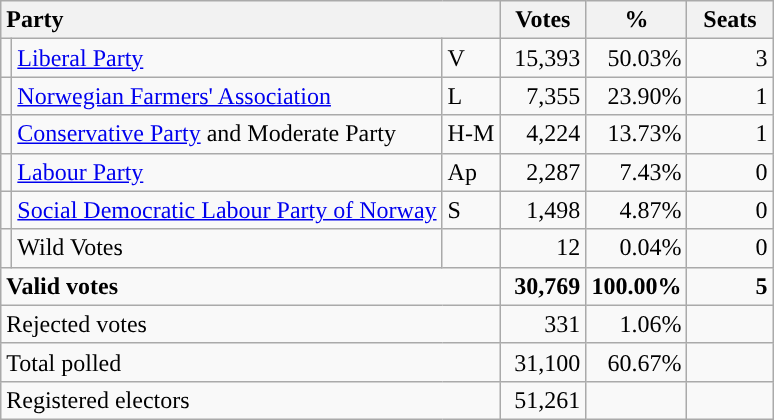<table class="wikitable" border="1" style="text-align:right;">
<tr>
<th style="text-align:left;" colspan=3>Party</th>
<th align=center width="50">Votes</th>
<th align=center width="50">%</th>
<th align=center width="50">Seats</th>
</tr>
<tr>
<td style="color:inherit;background:"></td>
<td align=left><a href='#'>Liberal Party</a></td>
<td align=left>V</td>
<td>15,393</td>
<td>50.03%</td>
<td>3</td>
</tr>
<tr>
<td style="color:inherit;background:"></td>
<td align=left><a href='#'>Norwegian Farmers' Association</a></td>
<td align=left>L</td>
<td>7,355</td>
<td>23.90%</td>
<td>1</td>
</tr>
<tr>
<td></td>
<td align=left><a href='#'>Conservative Party</a> and Moderate Party</td>
<td align=left>H-M</td>
<td>4,224</td>
<td>13.73%</td>
<td>1</td>
</tr>
<tr>
<td style="color:inherit;background:"></td>
<td align=left><a href='#'>Labour Party</a></td>
<td align=left>Ap</td>
<td>2,287</td>
<td>7.43%</td>
<td>0</td>
</tr>
<tr>
<td style="color:inherit;background:"></td>
<td align=left><a href='#'>Social Democratic Labour Party of Norway</a></td>
<td align=left>S</td>
<td>1,498</td>
<td>4.87%</td>
<td>0</td>
</tr>
<tr>
<td></td>
<td align=left>Wild Votes</td>
<td align=left></td>
<td>12</td>
<td>0.04%</td>
<td>0</td>
</tr>
<tr style="font-weight:bold">
<td align=left colspan=3>Valid votes</td>
<td>30,769</td>
<td>100.00%</td>
<td>5</td>
</tr>
<tr>
<td align=left colspan=3>Rejected votes</td>
<td>331</td>
<td>1.06%</td>
<td></td>
</tr>
<tr>
<td align=left colspan=3>Total polled</td>
<td>31,100</td>
<td>60.67%</td>
<td></td>
</tr>
<tr>
<td align=left colspan=3>Registered electors</td>
<td>51,261</td>
<td></td>
<td></td>
</tr>
</table>
